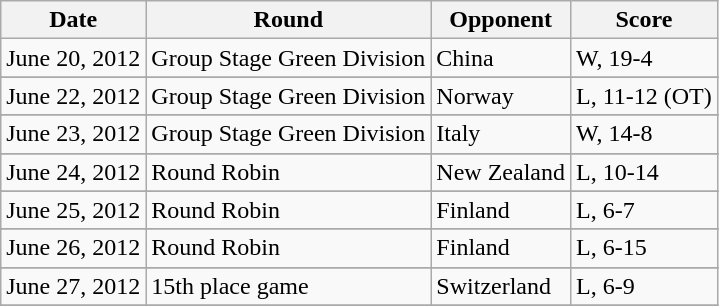<table class="wikitable" border="1" "align=center">
<tr>
<th>Date</th>
<th>Round</th>
<th>Opponent</th>
<th>Score</th>
</tr>
<tr>
<td>June 20, 2012</td>
<td>Group Stage Green Division</td>
<td>China</td>
<td>W, 19-4</td>
</tr>
<tr>
</tr>
<tr>
<td>June 22, 2012</td>
<td>Group Stage Green Division</td>
<td>Norway</td>
<td>L, 11-12 (OT)</td>
</tr>
<tr>
</tr>
<tr>
<td>June 23, 2012</td>
<td>Group Stage Green Division</td>
<td>Italy</td>
<td>W, 14-8</td>
</tr>
<tr>
</tr>
<tr>
<td>June 24, 2012</td>
<td>Round Robin</td>
<td>New Zealand</td>
<td>L, 10-14</td>
</tr>
<tr>
</tr>
<tr>
<td>June 25, 2012</td>
<td>Round Robin</td>
<td>Finland</td>
<td>L, 6-7</td>
</tr>
<tr>
</tr>
<tr>
<td>June 26, 2012</td>
<td>Round Robin</td>
<td>Finland</td>
<td>L, 6-15</td>
</tr>
<tr>
</tr>
<tr>
<td>June 27, 2012</td>
<td>15th place game</td>
<td>Switzerland</td>
<td>L, 6-9</td>
</tr>
<tr>
</tr>
</table>
